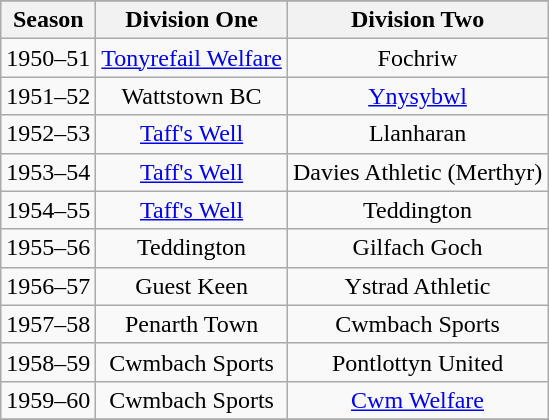<table class="wikitable" style="text-align: center">
<tr>
</tr>
<tr>
<th>Season</th>
<th>Division One</th>
<th>Division Two</th>
</tr>
<tr>
<td>1950–51</td>
<td><a href='#'>Tonyrefail Welfare</a></td>
<td>Fochriw</td>
</tr>
<tr>
<td>1951–52</td>
<td>Wattstown BC</td>
<td><a href='#'>Ynysybwl</a></td>
</tr>
<tr>
<td>1952–53</td>
<td><a href='#'>Taff's Well</a></td>
<td>Llanharan</td>
</tr>
<tr>
<td>1953–54</td>
<td><a href='#'>Taff's Well</a></td>
<td>Davies Athletic (Merthyr)</td>
</tr>
<tr>
<td>1954–55</td>
<td><a href='#'>Taff's Well</a></td>
<td>Teddington</td>
</tr>
<tr>
<td>1955–56</td>
<td>Teddington</td>
<td>Gilfach Goch</td>
</tr>
<tr>
<td>1956–57</td>
<td>Guest Keen</td>
<td>Ystrad Athletic</td>
</tr>
<tr>
<td>1957–58</td>
<td>Penarth Town</td>
<td>Cwmbach Sports</td>
</tr>
<tr>
<td>1958–59</td>
<td>Cwmbach Sports</td>
<td>Pontlottyn United</td>
</tr>
<tr>
<td>1959–60</td>
<td>Cwmbach Sports</td>
<td><a href='#'>Cwm Welfare</a></td>
</tr>
<tr>
</tr>
</table>
